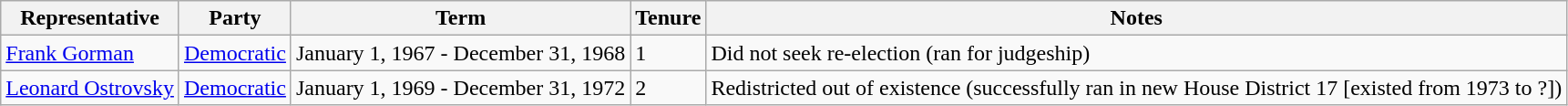<table class=wikitable>
<tr valign=bottom>
<th>Representative</th>
<th>Party</th>
<th>Term</th>
<th>Tenure</th>
<th>Notes</th>
</tr>
<tr>
<td><a href='#'>Frank Gorman</a></td>
<td><a href='#'>Democratic</a></td>
<td>January 1, 1967 - December 31, 1968</td>
<td>1</td>
<td>Did not seek re-election (ran for judgeship)</td>
</tr>
<tr>
<td><a href='#'>Leonard Ostrovsky</a></td>
<td><a href='#'>Democratic</a></td>
<td>January 1, 1969 - December 31, 1972</td>
<td>2</td>
<td>Redistricted out of existence (successfully ran in new House District 17 [existed from 1973 to ?])</td>
</tr>
</table>
